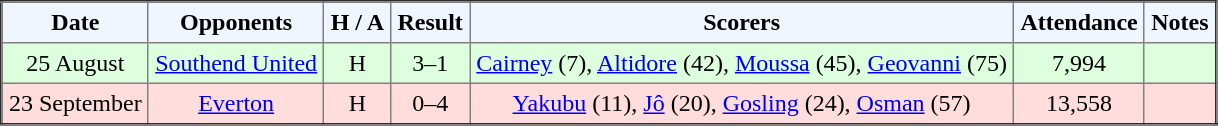<table border="2" cellpadding="4" style="border-collapse:collapse; text-align:center;">
<tr bgcolor="#f0f6ff">
<th>Date</th>
<th>Opponents</th>
<th>H / A</th>
<th>Result</th>
<th>Scorers</th>
<th>Attendance</th>
<th>Notes</th>
</tr>
<tr style="background: #ddffdd;">
<td>25 August</td>
<td><a href='#'>Southend United</a></td>
<td>H</td>
<td>3–1</td>
<td><a href='#'>Cairney</a> (7), <a href='#'>Altidore</a> (42), <a href='#'>Moussa</a> (45), <a href='#'>Geovanni</a> (75)</td>
<td>7,994</td>
<td> </td>
</tr>
<tr style="background: #ffdddd;">
<td>23 September</td>
<td><a href='#'>Everton</a></td>
<td>H</td>
<td>0–4</td>
<td><a href='#'>Yakubu</a> (11), <a href='#'>Jô</a> (20), <a href='#'>Gosling</a> (24), <a href='#'>Osman</a> (57)</td>
<td>13,558</td>
<td> </td>
</tr>
</table>
